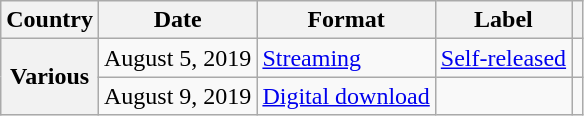<table class="wikitable plainrowheaders">
<tr>
<th scope="col">Country</th>
<th scope="col">Date</th>
<th scope="col">Format</th>
<th scope="col">Label</th>
<th scope="col"></th>
</tr>
<tr>
<th scope="row" rowspan="2">Various</th>
<td>August 5, 2019</td>
<td><a href='#'>Streaming</a></td>
<td><a href='#'>Self-released</a></td>
<td></td>
</tr>
<tr>
<td>August 9, 2019</td>
<td><a href='#'>Digital download</a></td>
<td></td>
<td></td>
</tr>
</table>
